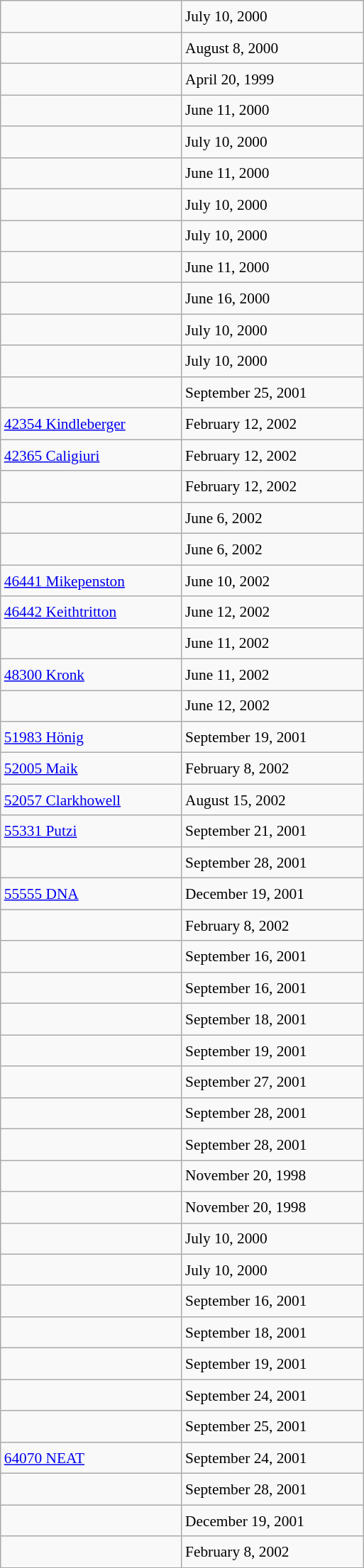<table class="wikitable" style="font-size: 89%; float: left; width: 24em; margin-right: 1em; line-height: 1.6em !important; height: 1250px;">
<tr>
<td></td>
<td>July 10, 2000</td>
</tr>
<tr>
<td></td>
<td>August 8, 2000</td>
</tr>
<tr>
<td></td>
<td>April 20, 1999</td>
</tr>
<tr>
<td></td>
<td>June 11, 2000</td>
</tr>
<tr>
<td></td>
<td>July 10, 2000</td>
</tr>
<tr>
<td></td>
<td>June 11, 2000</td>
</tr>
<tr>
<td></td>
<td>July 10, 2000</td>
</tr>
<tr>
<td></td>
<td>July 10, 2000</td>
</tr>
<tr>
<td></td>
<td>June 11, 2000</td>
</tr>
<tr>
<td></td>
<td>June 16, 2000</td>
</tr>
<tr>
<td></td>
<td>July 10, 2000</td>
</tr>
<tr>
<td></td>
<td>July 10, 2000</td>
</tr>
<tr>
<td></td>
<td>September 25, 2001</td>
</tr>
<tr>
<td><a href='#'>42354 Kindleberger</a></td>
<td>February 12, 2002</td>
</tr>
<tr>
<td><a href='#'>42365 Caligiuri</a></td>
<td>February 12, 2002</td>
</tr>
<tr>
<td></td>
<td>February 12, 2002</td>
</tr>
<tr>
<td></td>
<td>June 6, 2002</td>
</tr>
<tr>
<td></td>
<td>June 6, 2002</td>
</tr>
<tr>
<td><a href='#'>46441 Mikepenston</a></td>
<td>June 10, 2002</td>
</tr>
<tr>
<td><a href='#'>46442 Keithtritton</a></td>
<td>June 12, 2002</td>
</tr>
<tr>
<td></td>
<td>June 11, 2002</td>
</tr>
<tr>
<td><a href='#'>48300 Kronk</a></td>
<td>June 11, 2002</td>
</tr>
<tr>
<td></td>
<td>June 12, 2002</td>
</tr>
<tr>
<td><a href='#'>51983 Hönig</a></td>
<td>September 19, 2001</td>
</tr>
<tr>
<td><a href='#'>52005 Maik</a></td>
<td>February 8, 2002</td>
</tr>
<tr>
<td><a href='#'>52057 Clarkhowell</a></td>
<td>August 15, 2002</td>
</tr>
<tr>
<td><a href='#'>55331 Putzi</a></td>
<td>September 21, 2001</td>
</tr>
<tr>
<td></td>
<td>September 28, 2001</td>
</tr>
<tr>
<td><a href='#'>55555 DNA</a></td>
<td>December 19, 2001</td>
</tr>
<tr>
<td></td>
<td>February 8, 2002</td>
</tr>
<tr>
<td></td>
<td>September 16, 2001</td>
</tr>
<tr>
<td></td>
<td>September 16, 2001</td>
</tr>
<tr>
<td></td>
<td>September 18, 2001</td>
</tr>
<tr>
<td></td>
<td>September 19, 2001</td>
</tr>
<tr>
<td></td>
<td>September 27, 2001</td>
</tr>
<tr>
<td></td>
<td>September 28, 2001</td>
</tr>
<tr>
<td></td>
<td>September 28, 2001</td>
</tr>
<tr>
<td></td>
<td>November 20, 1998</td>
</tr>
<tr>
<td></td>
<td>November 20, 1998</td>
</tr>
<tr>
<td></td>
<td>July 10, 2000</td>
</tr>
<tr>
<td></td>
<td>July 10, 2000</td>
</tr>
<tr>
<td></td>
<td>September 16, 2001</td>
</tr>
<tr>
<td></td>
<td>September 18, 2001</td>
</tr>
<tr>
<td></td>
<td>September 19, 2001</td>
</tr>
<tr>
<td></td>
<td>September 24, 2001</td>
</tr>
<tr>
<td></td>
<td>September 25, 2001</td>
</tr>
<tr>
<td><a href='#'>64070 NEAT</a></td>
<td>September 24, 2001</td>
</tr>
<tr>
<td></td>
<td>September 28, 2001</td>
</tr>
<tr>
<td></td>
<td>December 19, 2001</td>
</tr>
<tr>
<td></td>
<td>February 8, 2002</td>
</tr>
</table>
